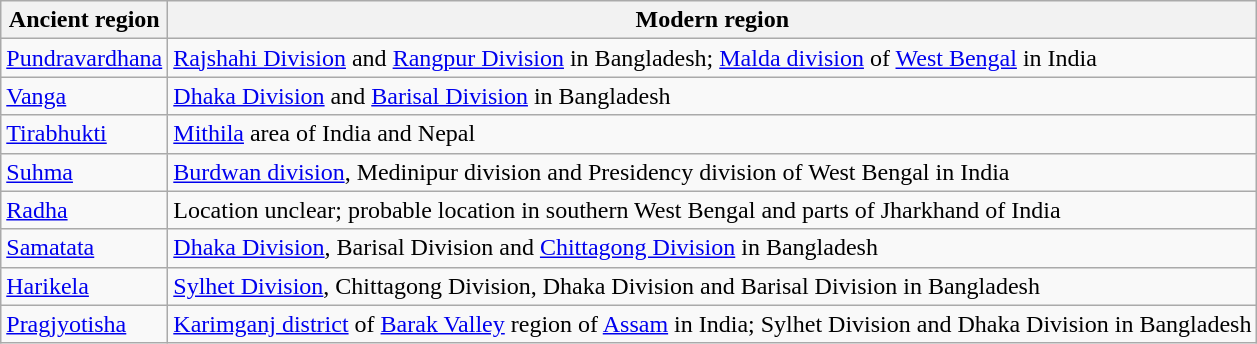<table class="wikitable">
<tr>
<th>Ancient region</th>
<th>Modern region</th>
</tr>
<tr>
<td><a href='#'>Pundravardhana</a></td>
<td><a href='#'>Rajshahi Division</a> and <a href='#'>Rangpur Division</a> in Bangladesh; <a href='#'>Malda division</a> of <a href='#'>West Bengal</a> in India</td>
</tr>
<tr>
<td><a href='#'>Vanga</a></td>
<td><a href='#'>Dhaka Division</a> and <a href='#'>Barisal Division</a> in Bangladesh</td>
</tr>
<tr>
<td><a href='#'>Tirabhukti</a></td>
<td><a href='#'>Mithila</a> area of India and Nepal</td>
</tr>
<tr>
<td><a href='#'>Suhma</a></td>
<td><a href='#'>Burdwan division</a>, Medinipur division and Presidency division of West Bengal in India</td>
</tr>
<tr>
<td><a href='#'>Radha</a></td>
<td>Location unclear; probable location in southern West Bengal and parts of Jharkhand of India</td>
</tr>
<tr>
<td><a href='#'>Samatata</a></td>
<td><a href='#'>Dhaka Division</a>, Barisal Division and <a href='#'>Chittagong Division</a> in Bangladesh</td>
</tr>
<tr>
<td><a href='#'>Harikela</a></td>
<td><a href='#'>Sylhet Division</a>, Chittagong Division, Dhaka Division and Barisal Division in Bangladesh</td>
</tr>
<tr>
<td><a href='#'>Pragjyotisha</a></td>
<td><a href='#'>Karimganj district</a> of <a href='#'>Barak Valley</a> region of <a href='#'>Assam</a> in India; Sylhet Division and Dhaka Division in Bangladesh</td>
</tr>
</table>
